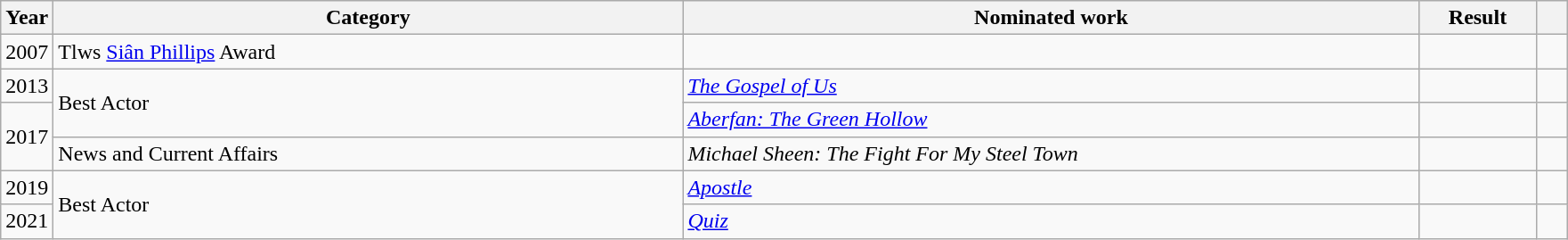<table class="wikitable">
<tr>
<th scope="col" style="width:1em;">Year</th>
<th scope="col" style="width:29em;">Category</th>
<th scope="col" style="width:34em;">Nominated work</th>
<th scope="col" style="width:5em;">Result</th>
<th scope="col" style="width:1em;"></th>
</tr>
<tr>
<td>2007</td>
<td>Tlws <a href='#'>Siân Phillips</a> Award</td>
<td></td>
<td></td>
<td></td>
</tr>
<tr>
<td>2013</td>
<td rowspan="2">Best Actor</td>
<td><em><a href='#'>The Gospel of Us</a></em></td>
<td></td>
<td></td>
</tr>
<tr>
<td rowspan="2">2017</td>
<td><em><a href='#'>Aberfan: The Green Hollow</a></em></td>
<td></td>
<td></td>
</tr>
<tr>
<td>News and Current Affairs</td>
<td><em>Michael Sheen: The Fight For My Steel Town</em></td>
<td></td>
<td></td>
</tr>
<tr>
<td>2019</td>
<td rowspan="2">Best Actor</td>
<td><em><a href='#'>Apostle</a></em></td>
<td></td>
<td></td>
</tr>
<tr>
<td>2021</td>
<td><em><a href='#'>Quiz</a></em></td>
<td></td>
<td></td>
</tr>
</table>
